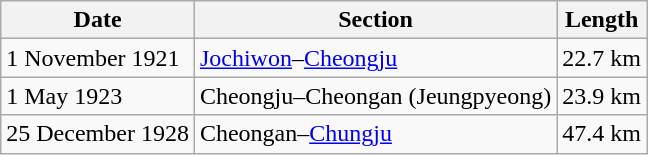<table class="wikitable">
<tr>
<th>Date</th>
<th>Section</th>
<th>Length</th>
</tr>
<tr>
<td>1 November 1921</td>
<td><a href='#'>Jochiwon</a>–<a href='#'>Cheongju</a></td>
<td>22.7 km</td>
</tr>
<tr>
<td>1 May 1923</td>
<td>Cheongju–Cheongan (Jeungpyeong)</td>
<td>23.9 km</td>
</tr>
<tr>
<td>25 December 1928</td>
<td>Cheongan–<a href='#'>Chungju</a></td>
<td>47.4 km</td>
</tr>
</table>
